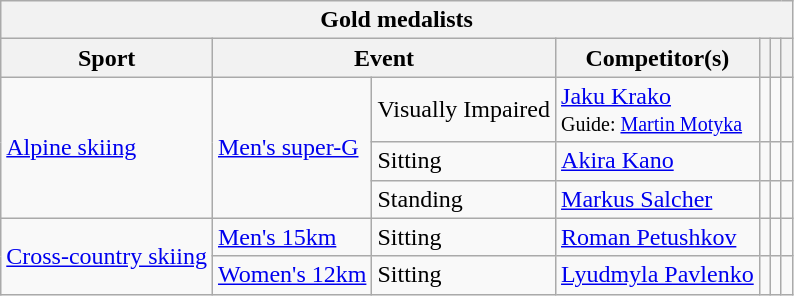<table class="wikitable">
<tr>
<th colspan="7">Gold medalists</th>
</tr>
<tr>
<th>Sport</th>
<th colspan=2>Event</th>
<th>Competitor(s)</th>
<th></th>
<th></th>
<th></th>
</tr>
<tr>
<td rowspan=3><a href='#'>Alpine skiing</a></td>
<td rowspan=3><a href='#'>Men's super-G</a></td>
<td>Visually Impaired</td>
<td><a href='#'>Jaku Krako</a><br><small>Guide: <a href='#'>Martin Motyka</a></small></td>
<td></td>
<td></td>
<td></td>
</tr>
<tr>
<td>Sitting</td>
<td><a href='#'>Akira Kano</a></td>
<td></td>
<td></td>
<td></td>
</tr>
<tr>
<td>Standing</td>
<td><a href='#'>Markus Salcher</a></td>
<td></td>
<td></td>
<td></td>
</tr>
<tr>
<td rowspan=2><a href='#'>Cross-country skiing</a></td>
<td><a href='#'>Men's 15km</a></td>
<td>Sitting</td>
<td><a href='#'>Roman Petushkov</a></td>
<td></td>
<td></td>
<td></td>
</tr>
<tr>
<td><a href='#'>Women's 12km</a></td>
<td>Sitting</td>
<td><a href='#'>Lyudmyla Pavlenko</a></td>
<td></td>
<td></td>
<td></td>
</tr>
</table>
